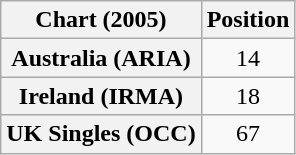<table class="wikitable sortable plainrowheaders" style="text-align:center">
<tr>
<th scope="col">Chart (2005)</th>
<th scope="col">Position</th>
</tr>
<tr>
<th scope="row">Australia (ARIA)</th>
<td>14</td>
</tr>
<tr>
<th scope="row">Ireland (IRMA)</th>
<td>18</td>
</tr>
<tr>
<th scope="row">UK Singles (OCC)</th>
<td>67</td>
</tr>
</table>
